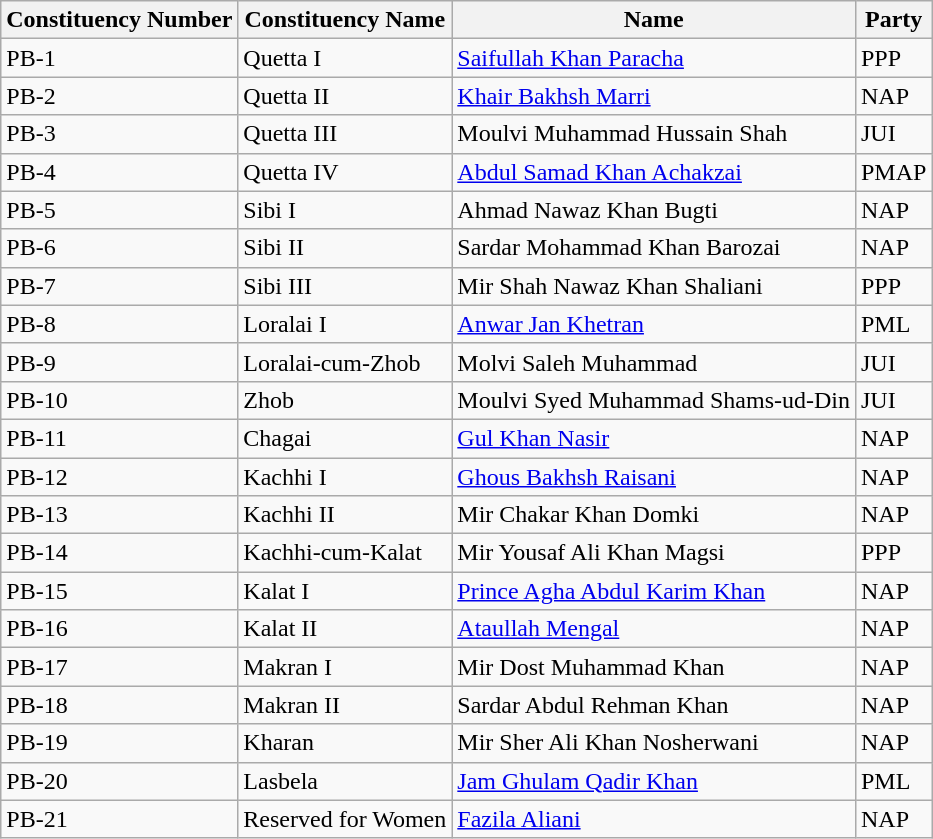<table class="wikitable">
<tr>
<th>Constituency Number</th>
<th>Constituency Name</th>
<th>Name</th>
<th>Party</th>
</tr>
<tr>
<td>PB-1</td>
<td>Quetta I</td>
<td><a href='#'>Saifullah Khan Paracha</a></td>
<td>PPP</td>
</tr>
<tr>
<td>PB-2</td>
<td>Quetta II</td>
<td><a href='#'>Khair Bakhsh Marri</a></td>
<td>NAP</td>
</tr>
<tr>
<td>PB-3</td>
<td>Quetta III</td>
<td>Moulvi Muhammad Hussain Shah</td>
<td>JUI</td>
</tr>
<tr>
<td>PB-4</td>
<td>Quetta IV</td>
<td><a href='#'>Abdul Samad Khan Achakzai</a></td>
<td>PMAP</td>
</tr>
<tr>
<td>PB-5</td>
<td>Sibi I</td>
<td>Ahmad Nawaz Khan Bugti</td>
<td>NAP</td>
</tr>
<tr>
<td>PB-6</td>
<td>Sibi II</td>
<td>Sardar Mohammad Khan Barozai</td>
<td>NAP</td>
</tr>
<tr>
<td>PB-7</td>
<td>Sibi III</td>
<td>Mir Shah Nawaz Khan Shaliani</td>
<td>PPP</td>
</tr>
<tr>
<td>PB-8</td>
<td>Loralai I</td>
<td><a href='#'>Anwar Jan Khetran</a></td>
<td>PML</td>
</tr>
<tr>
<td>PB-9</td>
<td>Loralai-cum-Zhob</td>
<td>Molvi Saleh Muhammad</td>
<td>JUI</td>
</tr>
<tr>
<td>PB-10</td>
<td>Zhob</td>
<td>Moulvi Syed Muhammad Shams-ud-Din</td>
<td>JUI</td>
</tr>
<tr>
<td>PB-11</td>
<td>Chagai</td>
<td><a href='#'>Gul Khan Nasir</a></td>
<td>NAP</td>
</tr>
<tr>
<td>PB-12</td>
<td>Kachhi  I</td>
<td><a href='#'>Ghous Bakhsh Raisani</a></td>
<td>NAP</td>
</tr>
<tr>
<td>PB-13</td>
<td>Kachhi II</td>
<td>Mir Chakar Khan Domki</td>
<td>NAP</td>
</tr>
<tr>
<td>PB-14</td>
<td>Kachhi-cum-Kalat</td>
<td>Mir Yousaf Ali Khan Magsi</td>
<td>PPP</td>
</tr>
<tr>
<td>PB-15</td>
<td>Kalat I</td>
<td><a href='#'>Prince Agha Abdul Karim Khan</a></td>
<td>NAP</td>
</tr>
<tr>
<td>PB-16</td>
<td>Kalat II</td>
<td><a href='#'>Ataullah Mengal</a></td>
<td>NAP</td>
</tr>
<tr>
<td>PB-17</td>
<td>Makran I</td>
<td>Mir Dost Muhammad Khan</td>
<td>NAP</td>
</tr>
<tr>
<td>PB-18</td>
<td>Makran II</td>
<td>Sardar Abdul Rehman Khan</td>
<td>NAP</td>
</tr>
<tr>
<td>PB-19</td>
<td>Kharan</td>
<td>Mir Sher Ali Khan Nosherwani</td>
<td>NAP</td>
</tr>
<tr>
<td>PB-20</td>
<td>Lasbela</td>
<td><a href='#'>Jam Ghulam Qadir Khan</a></td>
<td>PML</td>
</tr>
<tr>
<td>PB-21</td>
<td>Reserved for Women</td>
<td><a href='#'>Fazila Aliani</a></td>
<td>NAP</td>
</tr>
</table>
